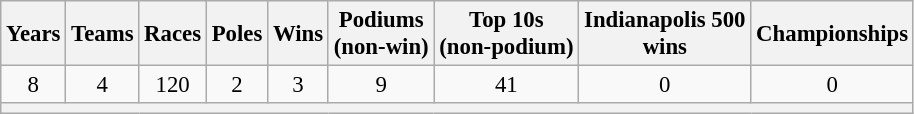<table class="wikitable" style="text-align:center; font-size:95%">
<tr>
<th scope=col>Years</th>
<th scope=col>Teams</th>
<th scope=col>Races</th>
<th scope=col>Poles</th>
<th scope=col>Wins</th>
<th scope=col>Podiums<br>(non-win)</th>
<th scope=col>Top 10s<br>(non-podium)</th>
<th scope=col>Indianapolis 500<br>wins</th>
<th scope=col>Championships</th>
</tr>
<tr>
<td>8</td>
<td>4</td>
<td>120</td>
<td>2</td>
<td>3</td>
<td>9</td>
<td>41</td>
<td>0</td>
<td>0</td>
</tr>
<tr>
<th colspan="9"></th>
</tr>
</table>
